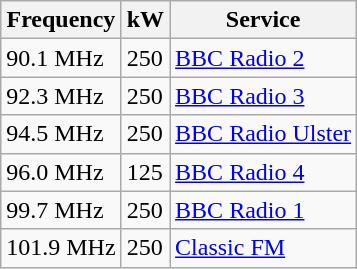<table class="wikitable sortable">
<tr>
<th>Frequency</th>
<th>kW</th>
<th>Service</th>
</tr>
<tr>
<td>90.1 MHz</td>
<td>250</td>
<td><a href='#'>BBC Radio 2</a></td>
</tr>
<tr>
<td>92.3 MHz</td>
<td>250</td>
<td><a href='#'>BBC Radio 3</a></td>
</tr>
<tr>
<td>94.5 MHz</td>
<td>250</td>
<td><a href='#'>BBC Radio Ulster</a></td>
</tr>
<tr>
<td>96.0 MHz</td>
<td>125</td>
<td><a href='#'>BBC Radio 4</a></td>
</tr>
<tr>
<td>99.7 MHz</td>
<td>250</td>
<td><a href='#'>BBC Radio 1</a></td>
</tr>
<tr>
<td>101.9 MHz</td>
<td>250</td>
<td><a href='#'>Classic FM</a></td>
</tr>
</table>
